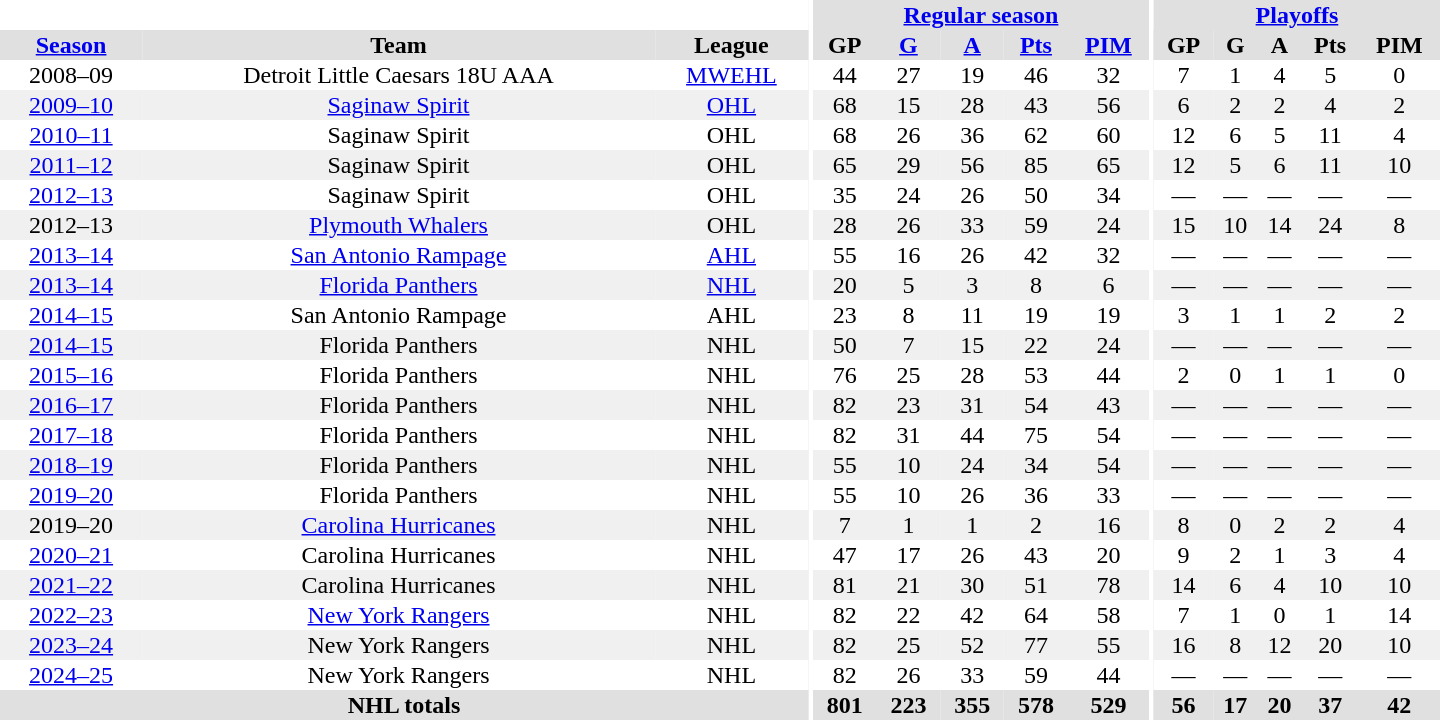<table border="0" cellpadding="1" cellspacing="0" style="text-align:center; width:60em">
<tr bgcolor="#e0e0e0">
<th colspan="3" bgcolor="#ffffff"></th>
<th rowspan="99" bgcolor="#ffffff"></th>
<th colspan="5"><a href='#'>Regular season</a></th>
<th rowspan="99" bgcolor="#ffffff"></th>
<th colspan="5"><a href='#'>Playoffs</a></th>
</tr>
<tr bgcolor="#e0e0e0">
<th><a href='#'>Season</a></th>
<th>Team</th>
<th>League</th>
<th>GP</th>
<th><a href='#'>G</a></th>
<th><a href='#'>A</a></th>
<th><a href='#'>Pts</a></th>
<th><a href='#'>PIM</a></th>
<th>GP</th>
<th>G</th>
<th>A</th>
<th>Pts</th>
<th>PIM</th>
</tr>
<tr>
<td>2008–09</td>
<td>Detroit Little Caesars 18U AAA</td>
<td><a href='#'>MWEHL</a></td>
<td>44</td>
<td>27</td>
<td>19</td>
<td>46</td>
<td>32</td>
<td>7</td>
<td>1</td>
<td>4</td>
<td>5</td>
<td>0</td>
</tr>
<tr bgcolor="#f0f0f0">
<td><a href='#'>2009–10</a></td>
<td><a href='#'>Saginaw Spirit</a></td>
<td><a href='#'>OHL</a></td>
<td>68</td>
<td>15</td>
<td>28</td>
<td>43</td>
<td>56</td>
<td>6</td>
<td>2</td>
<td>2</td>
<td>4</td>
<td>2</td>
</tr>
<tr>
<td><a href='#'>2010–11</a></td>
<td>Saginaw Spirit</td>
<td>OHL</td>
<td>68</td>
<td>26</td>
<td>36</td>
<td>62</td>
<td>60</td>
<td>12</td>
<td>6</td>
<td>5</td>
<td>11</td>
<td>4</td>
</tr>
<tr bgcolor="#f0f0f0">
<td><a href='#'>2011–12</a></td>
<td>Saginaw Spirit</td>
<td>OHL</td>
<td>65</td>
<td>29</td>
<td>56</td>
<td>85</td>
<td>65</td>
<td>12</td>
<td>5</td>
<td>6</td>
<td>11</td>
<td>10</td>
</tr>
<tr>
<td><a href='#'>2012–13</a></td>
<td>Saginaw Spirit</td>
<td>OHL</td>
<td>35</td>
<td>24</td>
<td>26</td>
<td>50</td>
<td>34</td>
<td>—</td>
<td>—</td>
<td>—</td>
<td>—</td>
<td>—</td>
</tr>
<tr bgcolor="#f0f0f0">
<td>2012–13</td>
<td><a href='#'>Plymouth Whalers</a></td>
<td>OHL</td>
<td>28</td>
<td>26</td>
<td>33</td>
<td>59</td>
<td>24</td>
<td>15</td>
<td>10</td>
<td>14</td>
<td>24</td>
<td>8</td>
</tr>
<tr>
<td><a href='#'>2013–14</a></td>
<td><a href='#'>San Antonio Rampage</a></td>
<td><a href='#'>AHL</a></td>
<td>55</td>
<td>16</td>
<td>26</td>
<td>42</td>
<td>32</td>
<td>—</td>
<td>—</td>
<td>—</td>
<td>—</td>
<td>—</td>
</tr>
<tr bgcolor="#f0f0f0">
<td><a href='#'>2013–14</a></td>
<td><a href='#'>Florida Panthers</a></td>
<td><a href='#'>NHL</a></td>
<td>20</td>
<td>5</td>
<td>3</td>
<td>8</td>
<td>6</td>
<td>—</td>
<td>—</td>
<td>—</td>
<td>—</td>
<td>—</td>
</tr>
<tr>
<td><a href='#'>2014–15</a></td>
<td>San Antonio Rampage</td>
<td>AHL</td>
<td>23</td>
<td>8</td>
<td>11</td>
<td>19</td>
<td>19</td>
<td>3</td>
<td>1</td>
<td>1</td>
<td>2</td>
<td>2</td>
</tr>
<tr bgcolor="#f0f0f0">
<td><a href='#'>2014–15</a></td>
<td>Florida Panthers</td>
<td>NHL</td>
<td>50</td>
<td>7</td>
<td>15</td>
<td>22</td>
<td>24</td>
<td>—</td>
<td>—</td>
<td>—</td>
<td>—</td>
<td>—</td>
</tr>
<tr>
<td><a href='#'>2015–16</a></td>
<td>Florida Panthers</td>
<td>NHL</td>
<td>76</td>
<td>25</td>
<td>28</td>
<td>53</td>
<td>44</td>
<td>2</td>
<td>0</td>
<td>1</td>
<td>1</td>
<td>0</td>
</tr>
<tr bgcolor="#f0f0f0">
<td><a href='#'>2016–17</a></td>
<td>Florida Panthers</td>
<td>NHL</td>
<td>82</td>
<td>23</td>
<td>31</td>
<td>54</td>
<td>43</td>
<td>—</td>
<td>—</td>
<td>—</td>
<td>—</td>
<td>—</td>
</tr>
<tr>
<td><a href='#'>2017–18</a></td>
<td>Florida Panthers</td>
<td>NHL</td>
<td>82</td>
<td>31</td>
<td>44</td>
<td>75</td>
<td>54</td>
<td>—</td>
<td>—</td>
<td>—</td>
<td>—</td>
<td>—</td>
</tr>
<tr bgcolor="#f0f0f0">
<td><a href='#'>2018–19</a></td>
<td>Florida Panthers</td>
<td>NHL</td>
<td>55</td>
<td>10</td>
<td>24</td>
<td>34</td>
<td>54</td>
<td>—</td>
<td>—</td>
<td>—</td>
<td>—</td>
<td>—</td>
</tr>
<tr>
<td><a href='#'>2019–20</a></td>
<td>Florida Panthers</td>
<td>NHL</td>
<td>55</td>
<td>10</td>
<td>26</td>
<td>36</td>
<td>33</td>
<td>—</td>
<td>—</td>
<td>—</td>
<td>—</td>
<td>—</td>
</tr>
<tr bgcolor="#f0f0f0">
<td>2019–20</td>
<td><a href='#'>Carolina Hurricanes</a></td>
<td>NHL</td>
<td>7</td>
<td>1</td>
<td>1</td>
<td>2</td>
<td>16</td>
<td>8</td>
<td>0</td>
<td>2</td>
<td>2</td>
<td>4</td>
</tr>
<tr>
<td><a href='#'>2020–21</a></td>
<td>Carolina Hurricanes</td>
<td>NHL</td>
<td>47</td>
<td>17</td>
<td>26</td>
<td>43</td>
<td>20</td>
<td>9</td>
<td>2</td>
<td>1</td>
<td>3</td>
<td>4</td>
</tr>
<tr bgcolor="#f0f0f0">
<td><a href='#'>2021–22</a></td>
<td>Carolina Hurricanes</td>
<td>NHL</td>
<td>81</td>
<td>21</td>
<td>30</td>
<td>51</td>
<td>78</td>
<td>14</td>
<td>6</td>
<td>4</td>
<td>10</td>
<td>10</td>
</tr>
<tr>
<td><a href='#'>2022–23</a></td>
<td><a href='#'>New York Rangers</a></td>
<td>NHL</td>
<td>82</td>
<td>22</td>
<td>42</td>
<td>64</td>
<td>58</td>
<td>7</td>
<td>1</td>
<td>0</td>
<td>1</td>
<td>14</td>
</tr>
<tr bgcolor="#f0f0f0">
<td><a href='#'>2023–24</a></td>
<td>New York Rangers</td>
<td>NHL</td>
<td>82</td>
<td>25</td>
<td>52</td>
<td>77</td>
<td>55</td>
<td>16</td>
<td>8</td>
<td>12</td>
<td>20</td>
<td>10</td>
</tr>
<tr>
<td><a href='#'>2024–25</a></td>
<td>New York Rangers</td>
<td>NHL</td>
<td>82</td>
<td>26</td>
<td>33</td>
<td>59</td>
<td>44</td>
<td>—</td>
<td>—</td>
<td>—</td>
<td>—</td>
<td>—</td>
</tr>
<tr style="background:#e0e0e0;">
<th colspan="3">NHL totals</th>
<th>801</th>
<th>223</th>
<th>355</th>
<th>578</th>
<th>529</th>
<th>56</th>
<th>17</th>
<th>20</th>
<th>37</th>
<th>42</th>
</tr>
</table>
